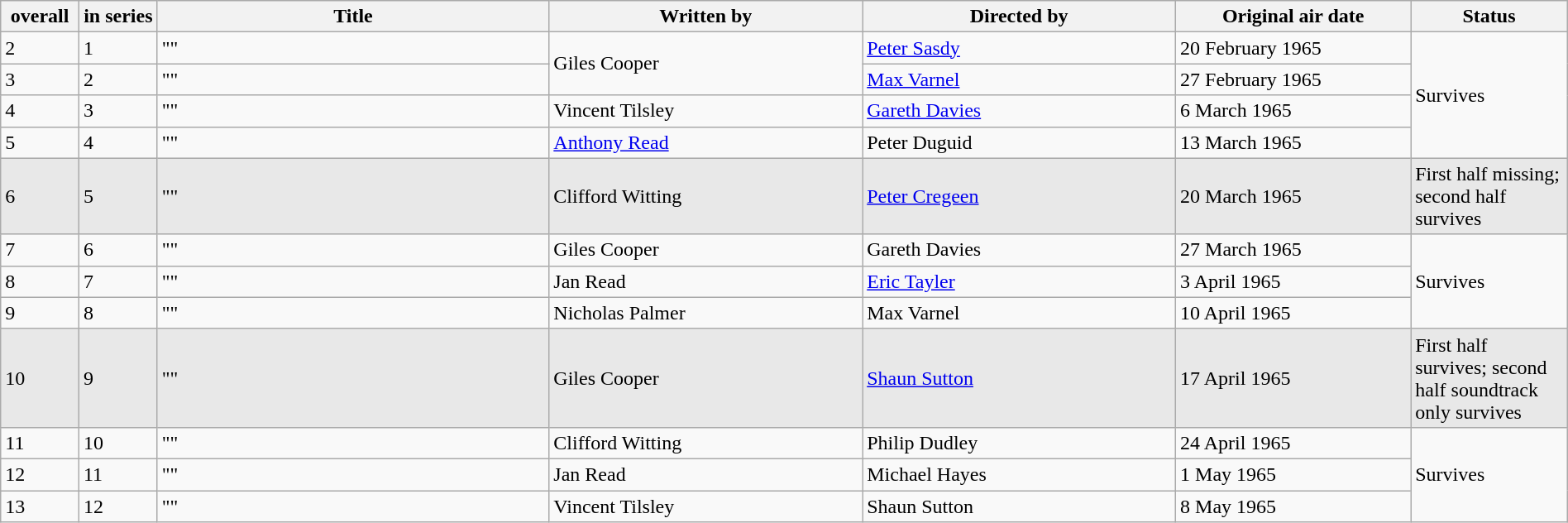<table class="wikitable col1center col2center" style="width:100%;">
<tr>
<th scope="col" style="width:5%;"> overall</th>
<th scope="col" style="width:5%;"> in series</th>
<th scope="col" style="width:25%;">Title</th>
<th scope="col" style="width:20%;">Written by</th>
<th scope="col" style="width:20%;">Directed by</th>
<th scope="col" style="width:15%;">Original air date</th>
<th scope="col" style="width:10%;">Status</th>
</tr>
<tr>
<td>2</td>
<td>1</td>
<td>""</td>
<td rowspan="2">Giles Cooper</td>
<td><a href='#'>Peter Sasdy</a></td>
<td>20 February 1965</td>
<td rowspan="4">Survives</td>
</tr>
<tr>
<td>3</td>
<td>2</td>
<td>""</td>
<td><a href='#'>Max Varnel</a></td>
<td>27 February 1965</td>
</tr>
<tr>
<td>4</td>
<td>3</td>
<td>""</td>
<td>Vincent Tilsley</td>
<td><a href='#'>Gareth Davies</a></td>
<td>6 March 1965</td>
</tr>
<tr>
<td>5</td>
<td>4</td>
<td>""</td>
<td><a href='#'>Anthony Read</a></td>
<td>Peter Duguid</td>
<td>13 March 1965</td>
</tr>
<tr style="background:#e8e8e8;">
<td>6</td>
<td>5</td>
<td>""</td>
<td>Clifford Witting</td>
<td><a href='#'>Peter Cregeen</a></td>
<td>20 March 1965</td>
<td>First half missing; second half survives</td>
</tr>
<tr>
<td>7</td>
<td>6</td>
<td>""</td>
<td>Giles Cooper</td>
<td>Gareth Davies</td>
<td>27 March 1965</td>
<td rowspan="3">Survives</td>
</tr>
<tr>
<td>8</td>
<td>7</td>
<td>""</td>
<td>Jan Read</td>
<td><a href='#'>Eric Tayler</a></td>
<td>3 April 1965</td>
</tr>
<tr>
<td>9</td>
<td>8</td>
<td>""</td>
<td>Nicholas Palmer</td>
<td>Max Varnel</td>
<td>10 April 1965</td>
</tr>
<tr style="background:#e8e8e8;">
<td>10</td>
<td>9</td>
<td>""</td>
<td>Giles Cooper</td>
<td><a href='#'>Shaun Sutton</a></td>
<td>17 April 1965</td>
<td>First half survives; second half soundtrack only survives</td>
</tr>
<tr>
<td>11</td>
<td>10</td>
<td>""</td>
<td>Clifford Witting</td>
<td>Philip Dudley</td>
<td>24 April 1965</td>
<td rowspan="3">Survives</td>
</tr>
<tr>
<td>12</td>
<td>11</td>
<td>""</td>
<td>Jan Read</td>
<td>Michael Hayes</td>
<td>1 May 1965</td>
</tr>
<tr>
<td>13</td>
<td>12</td>
<td>""</td>
<td>Vincent Tilsley</td>
<td>Shaun Sutton</td>
<td>8 May 1965</td>
</tr>
</table>
